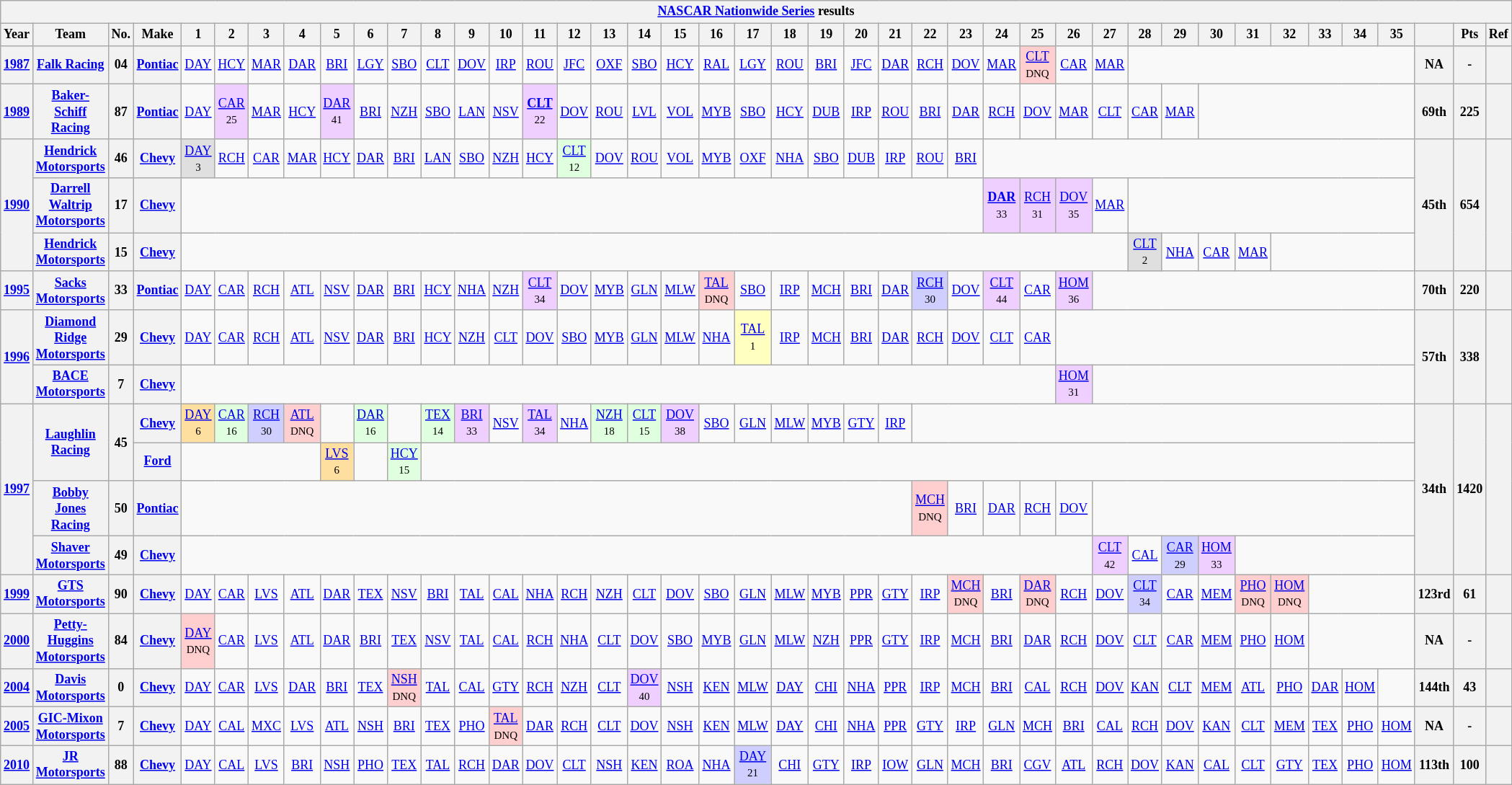<table class="wikitable" style="text-align:center; font-size:75%">
<tr>
<th colspan=42><a href='#'>NASCAR Nationwide Series</a> results</th>
</tr>
<tr>
<th>Year</th>
<th>Team</th>
<th>No.</th>
<th>Make</th>
<th>1</th>
<th>2</th>
<th>3</th>
<th>4</th>
<th>5</th>
<th>6</th>
<th>7</th>
<th>8</th>
<th>9</th>
<th>10</th>
<th>11</th>
<th>12</th>
<th>13</th>
<th>14</th>
<th>15</th>
<th>16</th>
<th>17</th>
<th>18</th>
<th>19</th>
<th>20</th>
<th>21</th>
<th>22</th>
<th>23</th>
<th>24</th>
<th>25</th>
<th>26</th>
<th>27</th>
<th>28</th>
<th>29</th>
<th>30</th>
<th>31</th>
<th>32</th>
<th>33</th>
<th>34</th>
<th>35</th>
<th></th>
<th>Pts</th>
<th>Ref</th>
</tr>
<tr>
<th><a href='#'>1987</a></th>
<th><a href='#'>Falk Racing</a></th>
<th>04</th>
<th><a href='#'>Pontiac</a></th>
<td><a href='#'>DAY</a></td>
<td><a href='#'>HCY</a></td>
<td><a href='#'>MAR</a></td>
<td><a href='#'>DAR</a></td>
<td><a href='#'>BRI</a></td>
<td><a href='#'>LGY</a></td>
<td><a href='#'>SBO</a></td>
<td><a href='#'>CLT</a></td>
<td><a href='#'>DOV</a></td>
<td><a href='#'>IRP</a></td>
<td><a href='#'>ROU</a></td>
<td><a href='#'>JFC</a></td>
<td><a href='#'>OXF</a></td>
<td><a href='#'>SBO</a></td>
<td><a href='#'>HCY</a></td>
<td><a href='#'>RAL</a></td>
<td><a href='#'>LGY</a></td>
<td><a href='#'>ROU</a></td>
<td><a href='#'>BRI</a></td>
<td><a href='#'>JFC</a></td>
<td><a href='#'>DAR</a></td>
<td><a href='#'>RCH</a></td>
<td><a href='#'>DOV</a></td>
<td><a href='#'>MAR</a></td>
<td style="background:#FFCFCF;"><a href='#'>CLT</a><br><small>DNQ</small></td>
<td><a href='#'>CAR</a></td>
<td><a href='#'>MAR</a></td>
<td colspan=8></td>
<th>NA</th>
<th>-</th>
<th></th>
</tr>
<tr>
<th><a href='#'>1989</a></th>
<th><a href='#'>Baker-Schiff Racing</a></th>
<th>87</th>
<th><a href='#'>Pontiac</a></th>
<td><a href='#'>DAY</a></td>
<td style="background:#EFCFFF;"><a href='#'>CAR</a><br><small>25</small></td>
<td><a href='#'>MAR</a></td>
<td><a href='#'>HCY</a></td>
<td style="background:#EFCFFF;"><a href='#'>DAR</a><br><small>41</small></td>
<td><a href='#'>BRI</a></td>
<td><a href='#'>NZH</a></td>
<td><a href='#'>SBO</a></td>
<td><a href='#'>LAN</a></td>
<td><a href='#'>NSV</a></td>
<td style="background:#EFCFFF;"><strong><a href='#'>CLT</a></strong><br><small>22</small></td>
<td><a href='#'>DOV</a></td>
<td><a href='#'>ROU</a></td>
<td><a href='#'>LVL</a></td>
<td><a href='#'>VOL</a></td>
<td><a href='#'>MYB</a></td>
<td><a href='#'>SBO</a></td>
<td><a href='#'>HCY</a></td>
<td><a href='#'>DUB</a></td>
<td><a href='#'>IRP</a></td>
<td><a href='#'>ROU</a></td>
<td><a href='#'>BRI</a></td>
<td><a href='#'>DAR</a></td>
<td><a href='#'>RCH</a></td>
<td><a href='#'>DOV</a></td>
<td><a href='#'>MAR</a></td>
<td><a href='#'>CLT</a></td>
<td><a href='#'>CAR</a></td>
<td><a href='#'>MAR</a></td>
<td colspan=6></td>
<th>69th</th>
<th>225</th>
<th></th>
</tr>
<tr>
<th rowspan=3><a href='#'>1990</a></th>
<th><a href='#'>Hendrick Motorsports</a></th>
<th>46</th>
<th><a href='#'>Chevy</a></th>
<td style="background:#DFDFDF;"><a href='#'>DAY</a><br><small>3</small></td>
<td><a href='#'>RCH</a></td>
<td><a href='#'>CAR</a></td>
<td><a href='#'>MAR</a></td>
<td><a href='#'>HCY</a></td>
<td><a href='#'>DAR</a></td>
<td><a href='#'>BRI</a></td>
<td><a href='#'>LAN</a></td>
<td><a href='#'>SBO</a></td>
<td><a href='#'>NZH</a></td>
<td><a href='#'>HCY</a></td>
<td style="background:#DFFFDF;"><a href='#'>CLT</a><br><small>12</small></td>
<td><a href='#'>DOV</a></td>
<td><a href='#'>ROU</a></td>
<td><a href='#'>VOL</a></td>
<td><a href='#'>MYB</a></td>
<td><a href='#'>OXF</a></td>
<td><a href='#'>NHA</a></td>
<td><a href='#'>SBO</a></td>
<td><a href='#'>DUB</a></td>
<td><a href='#'>IRP</a></td>
<td><a href='#'>ROU</a></td>
<td><a href='#'>BRI</a></td>
<td colspan=12></td>
<th rowspan=3>45th</th>
<th rowspan=3>654</th>
<th rowspan=3></th>
</tr>
<tr>
<th><a href='#'>Darrell Waltrip Motorsports</a></th>
<th>17</th>
<th><a href='#'>Chevy</a></th>
<td colspan=23></td>
<td style="background:#EFCFFF;"><strong><a href='#'>DAR</a></strong><br><small>33</small></td>
<td style="background:#EFCFFF;"><a href='#'>RCH</a><br><small>31</small></td>
<td style="background:#EFCFFF;"><a href='#'>DOV</a><br><small>35</small></td>
<td><a href='#'>MAR</a></td>
<td colspan=8></td>
</tr>
<tr>
<th><a href='#'>Hendrick Motorsports</a></th>
<th>15</th>
<th><a href='#'>Chevy</a></th>
<td colspan=27></td>
<td style="background:#DFDFDF;"><a href='#'>CLT</a><br><small>2</small></td>
<td><a href='#'>NHA</a></td>
<td><a href='#'>CAR</a></td>
<td><a href='#'>MAR</a></td>
<td colspan=4></td>
</tr>
<tr>
<th><a href='#'>1995</a></th>
<th><a href='#'>Sacks Motorsports</a></th>
<th>33</th>
<th><a href='#'>Pontiac</a></th>
<td><a href='#'>DAY</a></td>
<td><a href='#'>CAR</a></td>
<td><a href='#'>RCH</a></td>
<td><a href='#'>ATL</a></td>
<td><a href='#'>NSV</a></td>
<td><a href='#'>DAR</a></td>
<td><a href='#'>BRI</a></td>
<td><a href='#'>HCY</a></td>
<td><a href='#'>NHA</a></td>
<td><a href='#'>NZH</a></td>
<td style="background:#EFCFFF;"><a href='#'>CLT</a><br><small>34</small></td>
<td><a href='#'>DOV</a></td>
<td><a href='#'>MYB</a></td>
<td><a href='#'>GLN</a></td>
<td><a href='#'>MLW</a></td>
<td style="background:#FFCFCF;"><a href='#'>TAL</a><br><small>DNQ</small></td>
<td><a href='#'>SBO</a></td>
<td><a href='#'>IRP</a></td>
<td><a href='#'>MCH</a></td>
<td><a href='#'>BRI</a></td>
<td><a href='#'>DAR</a></td>
<td style="background:#CFCFFF;"><a href='#'>RCH</a><br><small>30</small></td>
<td><a href='#'>DOV</a></td>
<td style="background:#EFCFFF;"><a href='#'>CLT</a><br><small>44</small></td>
<td><a href='#'>CAR</a></td>
<td style="background:#EFCFFF;"><a href='#'>HOM</a><br><small>36</small></td>
<td colspan=9></td>
<th>70th</th>
<th>220</th>
<th></th>
</tr>
<tr>
<th rowspan=2><a href='#'>1996</a></th>
<th><a href='#'>Diamond Ridge Motorsports</a></th>
<th>29</th>
<th><a href='#'>Chevy</a></th>
<td><a href='#'>DAY</a></td>
<td><a href='#'>CAR</a></td>
<td><a href='#'>RCH</a></td>
<td><a href='#'>ATL</a></td>
<td><a href='#'>NSV</a></td>
<td><a href='#'>DAR</a></td>
<td><a href='#'>BRI</a></td>
<td><a href='#'>HCY</a></td>
<td><a href='#'>NZH</a></td>
<td><a href='#'>CLT</a></td>
<td><a href='#'>DOV</a></td>
<td><a href='#'>SBO</a></td>
<td><a href='#'>MYB</a></td>
<td><a href='#'>GLN</a></td>
<td><a href='#'>MLW</a></td>
<td><a href='#'>NHA</a></td>
<td style="background:#FFFFBF;"><a href='#'>TAL</a><br><small>1</small></td>
<td><a href='#'>IRP</a></td>
<td><a href='#'>MCH</a></td>
<td><a href='#'>BRI</a></td>
<td><a href='#'>DAR</a></td>
<td><a href='#'>RCH</a></td>
<td><a href='#'>DOV</a></td>
<td><a href='#'>CLT</a></td>
<td><a href='#'>CAR</a></td>
<td colspan=10></td>
<th rowspan=2>57th</th>
<th rowspan=2>338</th>
<th rowspan=2></th>
</tr>
<tr>
<th><a href='#'>BACE Motorsports</a></th>
<th>7</th>
<th><a href='#'>Chevy</a></th>
<td colspan=25></td>
<td style="background:#EFCFFF;"><a href='#'>HOM</a><br><small>31</small></td>
<td colspan=9></td>
</tr>
<tr>
<th rowspan=4><a href='#'>1997</a></th>
<th rowspan=2><a href='#'>Laughlin Racing</a></th>
<th rowspan=2>45</th>
<th><a href='#'>Chevy</a></th>
<td style="background:#FFDF9F;"><a href='#'>DAY</a><br><small>6</small></td>
<td style="background:#DFFFDF;"><a href='#'>CAR</a><br><small>16</small></td>
<td style="background:#CFCFFF;"><a href='#'>RCH</a><br><small>30</small></td>
<td style="background:#FFCFCF;"><a href='#'>ATL</a><br><small>DNQ</small></td>
<td></td>
<td style="background:#DFFFDF;"><a href='#'>DAR</a><br><small>16</small></td>
<td></td>
<td style="background:#DFFFDF;"><a href='#'>TEX</a><br><small>14</small></td>
<td style="background:#EFCFFF;"><a href='#'>BRI</a><br><small>33</small></td>
<td><a href='#'>NSV</a></td>
<td style="background:#EFCFFF;"><a href='#'>TAL</a><br><small>34</small></td>
<td><a href='#'>NHA</a></td>
<td style="background:#DFFFDF;"><a href='#'>NZH</a><br><small>18</small></td>
<td style="background:#DFFFDF;"><a href='#'>CLT</a><br><small>15</small></td>
<td style="background:#EFCFFF;"><a href='#'>DOV</a><br><small>38</small></td>
<td><a href='#'>SBO</a></td>
<td><a href='#'>GLN</a></td>
<td><a href='#'>MLW</a></td>
<td><a href='#'>MYB</a></td>
<td><a href='#'>GTY</a></td>
<td><a href='#'>IRP</a></td>
<td colspan=14></td>
<th rowspan=4>34th</th>
<th rowspan=4>1420</th>
<th rowspan=4></th>
</tr>
<tr>
<th><a href='#'>Ford</a></th>
<td colspan=4></td>
<td style="background:#FFDF9F;"><a href='#'>LVS</a><br><small>6</small></td>
<td></td>
<td style="background:#DFFFDF;"><a href='#'>HCY</a><br><small>15</small></td>
<td colspan=28></td>
</tr>
<tr>
<th><a href='#'>Bobby Jones Racing</a></th>
<th>50</th>
<th><a href='#'>Pontiac</a></th>
<td colspan=21></td>
<td style="background:#FFCFCF;"><a href='#'>MCH</a><br><small>DNQ</small></td>
<td><a href='#'>BRI</a></td>
<td><a href='#'>DAR</a></td>
<td><a href='#'>RCH</a></td>
<td><a href='#'>DOV</a></td>
<td colspan=9></td>
</tr>
<tr>
<th><a href='#'>Shaver Motorsports</a></th>
<th>49</th>
<th><a href='#'>Chevy</a></th>
<td colspan=26></td>
<td style="background:#EFCFFF;"><a href='#'>CLT</a><br><small>42</small></td>
<td><a href='#'>CAL</a></td>
<td style="background:#CFCFFF;"><a href='#'>CAR</a><br><small>29</small></td>
<td style="background:#EFCFFF;"><a href='#'>HOM</a><br><small>33</small></td>
<td colspan=5></td>
</tr>
<tr>
<th><a href='#'>1999</a></th>
<th><a href='#'>GTS Motorsports</a></th>
<th>90</th>
<th><a href='#'>Chevy</a></th>
<td><a href='#'>DAY</a></td>
<td><a href='#'>CAR</a></td>
<td><a href='#'>LVS</a></td>
<td><a href='#'>ATL</a></td>
<td><a href='#'>DAR</a></td>
<td><a href='#'>TEX</a></td>
<td><a href='#'>NSV</a></td>
<td><a href='#'>BRI</a></td>
<td><a href='#'>TAL</a></td>
<td><a href='#'>CAL</a></td>
<td><a href='#'>NHA</a></td>
<td><a href='#'>RCH</a></td>
<td><a href='#'>NZH</a></td>
<td><a href='#'>CLT</a></td>
<td><a href='#'>DOV</a></td>
<td><a href='#'>SBO</a></td>
<td><a href='#'>GLN</a></td>
<td><a href='#'>MLW</a></td>
<td><a href='#'>MYB</a></td>
<td><a href='#'>PPR</a></td>
<td><a href='#'>GTY</a></td>
<td><a href='#'>IRP</a></td>
<td style="background:#FFCFCF;"><a href='#'>MCH</a><br><small>DNQ</small></td>
<td><a href='#'>BRI</a></td>
<td style="background:#FFCFCF;"><a href='#'>DAR</a><br><small>DNQ</small></td>
<td><a href='#'>RCH</a></td>
<td><a href='#'>DOV</a></td>
<td style="background:#CFCFFF;"><a href='#'>CLT</a><br><small>34</small></td>
<td><a href='#'>CAR</a></td>
<td><a href='#'>MEM</a></td>
<td style="background:#FFCFCF;"><a href='#'>PHO</a><br><small>DNQ</small></td>
<td style="background:#FFCFCF;"><a href='#'>HOM</a><br><small>DNQ</small></td>
<td colspan=3></td>
<th>123rd</th>
<th>61</th>
<th></th>
</tr>
<tr>
<th><a href='#'>2000</a></th>
<th><a href='#'>Petty-Huggins Motorsports</a></th>
<th>84</th>
<th><a href='#'>Chevy</a></th>
<td style="background:#FFCFCF;"><a href='#'>DAY</a><br><small>DNQ</small></td>
<td><a href='#'>CAR</a></td>
<td><a href='#'>LVS</a></td>
<td><a href='#'>ATL</a></td>
<td><a href='#'>DAR</a></td>
<td><a href='#'>BRI</a></td>
<td><a href='#'>TEX</a></td>
<td><a href='#'>NSV</a></td>
<td><a href='#'>TAL</a></td>
<td><a href='#'>CAL</a></td>
<td><a href='#'>RCH</a></td>
<td><a href='#'>NHA</a></td>
<td><a href='#'>CLT</a></td>
<td><a href='#'>DOV</a></td>
<td><a href='#'>SBO</a></td>
<td><a href='#'>MYB</a></td>
<td><a href='#'>GLN</a></td>
<td><a href='#'>MLW</a></td>
<td><a href='#'>NZH</a></td>
<td><a href='#'>PPR</a></td>
<td><a href='#'>GTY</a></td>
<td><a href='#'>IRP</a></td>
<td><a href='#'>MCH</a></td>
<td><a href='#'>BRI</a></td>
<td><a href='#'>DAR</a></td>
<td><a href='#'>RCH</a></td>
<td><a href='#'>DOV</a></td>
<td><a href='#'>CLT</a></td>
<td><a href='#'>CAR</a></td>
<td><a href='#'>MEM</a></td>
<td><a href='#'>PHO</a></td>
<td><a href='#'>HOM</a></td>
<td colspan=3></td>
<th>NA</th>
<th>-</th>
<th></th>
</tr>
<tr>
<th><a href='#'>2004</a></th>
<th><a href='#'>Davis Motorsports</a></th>
<th>0</th>
<th><a href='#'>Chevy</a></th>
<td><a href='#'>DAY</a></td>
<td><a href='#'>CAR</a></td>
<td><a href='#'>LVS</a></td>
<td><a href='#'>DAR</a></td>
<td><a href='#'>BRI</a></td>
<td><a href='#'>TEX</a></td>
<td style="background:#FFCFCF;"><a href='#'>NSH</a><br><small>DNQ</small></td>
<td><a href='#'>TAL</a></td>
<td><a href='#'>CAL</a></td>
<td><a href='#'>GTY</a></td>
<td><a href='#'>RCH</a></td>
<td><a href='#'>NZH</a></td>
<td><a href='#'>CLT</a></td>
<td style="background:#EFCFFF;"><a href='#'>DOV</a><br><small>40</small></td>
<td><a href='#'>NSH</a></td>
<td><a href='#'>KEN</a></td>
<td><a href='#'>MLW</a></td>
<td><a href='#'>DAY</a></td>
<td><a href='#'>CHI</a></td>
<td><a href='#'>NHA</a></td>
<td><a href='#'>PPR</a></td>
<td><a href='#'>IRP</a></td>
<td><a href='#'>MCH</a></td>
<td><a href='#'>BRI</a></td>
<td><a href='#'>CAL</a></td>
<td><a href='#'>RCH</a></td>
<td><a href='#'>DOV</a></td>
<td><a href='#'>KAN</a></td>
<td><a href='#'>CLT</a></td>
<td><a href='#'>MEM</a></td>
<td><a href='#'>ATL</a></td>
<td><a href='#'>PHO</a></td>
<td><a href='#'>DAR</a></td>
<td><a href='#'>HOM</a></td>
<td></td>
<th>144th</th>
<th>43</th>
<th></th>
</tr>
<tr>
<th><a href='#'>2005</a></th>
<th><a href='#'>GIC-Mixon Motorsports</a></th>
<th>7</th>
<th><a href='#'>Chevy</a></th>
<td><a href='#'>DAY</a></td>
<td><a href='#'>CAL</a></td>
<td><a href='#'>MXC</a></td>
<td><a href='#'>LVS</a></td>
<td><a href='#'>ATL</a></td>
<td><a href='#'>NSH</a></td>
<td><a href='#'>BRI</a></td>
<td><a href='#'>TEX</a></td>
<td><a href='#'>PHO</a></td>
<td style="background:#FFCFCF;"><a href='#'>TAL</a><br><small>DNQ</small></td>
<td><a href='#'>DAR</a></td>
<td><a href='#'>RCH</a></td>
<td><a href='#'>CLT</a></td>
<td><a href='#'>DOV</a></td>
<td><a href='#'>NSH</a></td>
<td><a href='#'>KEN</a></td>
<td><a href='#'>MLW</a></td>
<td><a href='#'>DAY</a></td>
<td><a href='#'>CHI</a></td>
<td><a href='#'>NHA</a></td>
<td><a href='#'>PPR</a></td>
<td><a href='#'>GTY</a></td>
<td><a href='#'>IRP</a></td>
<td><a href='#'>GLN</a></td>
<td><a href='#'>MCH</a></td>
<td><a href='#'>BRI</a></td>
<td><a href='#'>CAL</a></td>
<td><a href='#'>RCH</a></td>
<td><a href='#'>DOV</a></td>
<td><a href='#'>KAN</a></td>
<td><a href='#'>CLT</a></td>
<td><a href='#'>MEM</a></td>
<td><a href='#'>TEX</a></td>
<td><a href='#'>PHO</a></td>
<td><a href='#'>HOM</a></td>
<th>NA</th>
<th>-</th>
<th></th>
</tr>
<tr>
<th><a href='#'>2010</a></th>
<th><a href='#'>JR Motorsports</a></th>
<th>88</th>
<th><a href='#'>Chevy</a></th>
<td><a href='#'>DAY</a></td>
<td><a href='#'>CAL</a></td>
<td><a href='#'>LVS</a></td>
<td><a href='#'>BRI</a></td>
<td><a href='#'>NSH</a></td>
<td><a href='#'>PHO</a></td>
<td><a href='#'>TEX</a></td>
<td><a href='#'>TAL</a></td>
<td><a href='#'>RCH</a></td>
<td><a href='#'>DAR</a></td>
<td><a href='#'>DOV</a></td>
<td><a href='#'>CLT</a></td>
<td><a href='#'>NSH</a></td>
<td><a href='#'>KEN</a></td>
<td><a href='#'>ROA</a></td>
<td><a href='#'>NHA</a></td>
<td style="background:#CFCFFF;"><a href='#'>DAY</a><br><small>21</small></td>
<td><a href='#'>CHI</a></td>
<td><a href='#'>GTY</a></td>
<td><a href='#'>IRP</a></td>
<td><a href='#'>IOW</a></td>
<td><a href='#'>GLN</a></td>
<td><a href='#'>MCH</a></td>
<td><a href='#'>BRI</a></td>
<td><a href='#'>CGV</a></td>
<td><a href='#'>ATL</a></td>
<td><a href='#'>RCH</a></td>
<td><a href='#'>DOV</a></td>
<td><a href='#'>KAN</a></td>
<td><a href='#'>CAL</a></td>
<td><a href='#'>CLT</a></td>
<td><a href='#'>GTY</a></td>
<td><a href='#'>TEX</a></td>
<td><a href='#'>PHO</a></td>
<td><a href='#'>HOM</a></td>
<th>113th</th>
<th>100</th>
<th></th>
</tr>
</table>
